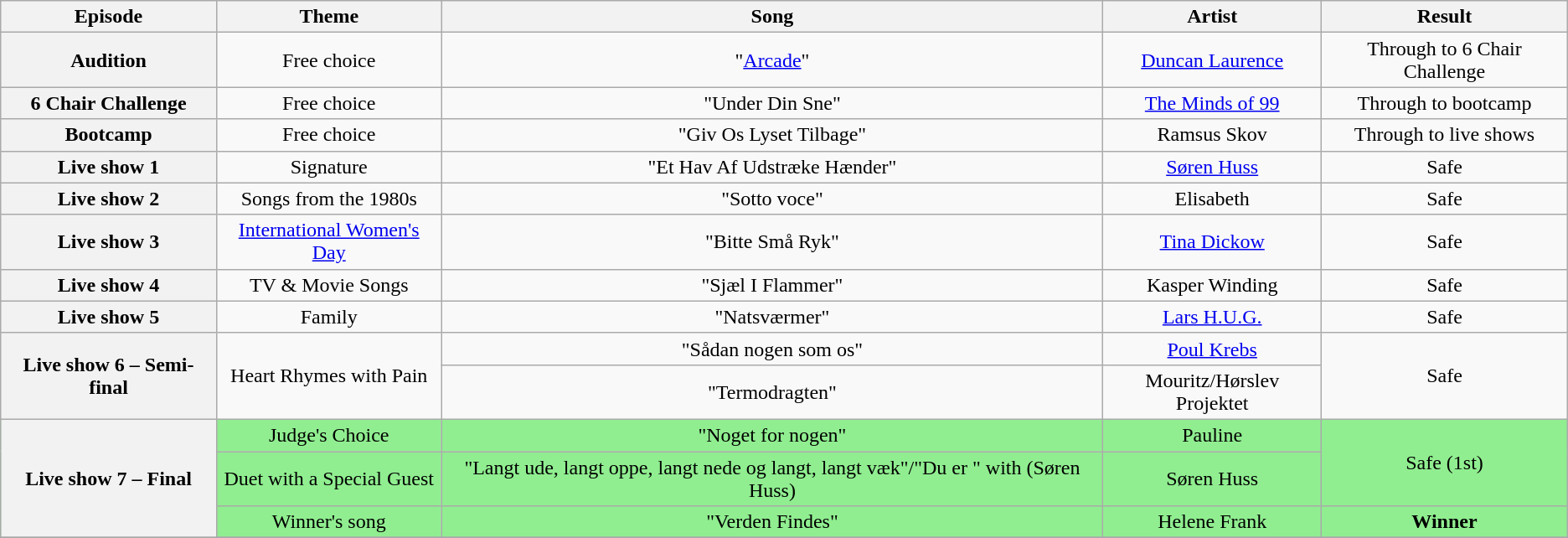<table class="wikitable" style="text-align:center;">
<tr>
<th scope="col">Episode</th>
<th scope="col">Theme</th>
<th scope="col">Song</th>
<th scope="col">Artist</th>
<th scope="col">Result</th>
</tr>
<tr>
<th scope="row">Audition</th>
<td>Free choice</td>
<td>"<a href='#'>Arcade</a>"</td>
<td><a href='#'>Duncan Laurence</a></td>
<td>Through to 6 Chair Challenge</td>
</tr>
<tr>
<th scope="row">6 Chair Challenge</th>
<td>Free choice</td>
<td>"Under Din Sne"</td>
<td><a href='#'>The Minds of 99</a></td>
<td>Through to bootcamp</td>
</tr>
<tr>
<th scope="row">Bootcamp</th>
<td>Free choice</td>
<td>"Giv Os Lyset Tilbage"</td>
<td>Ramsus Skov</td>
<td>Through to live shows</td>
</tr>
<tr>
<th scope="row">Live show 1</th>
<td>Signature</td>
<td>"Et Hav Af Udstræke Hænder"</td>
<td><a href='#'>Søren Huss</a></td>
<td>Safe</td>
</tr>
<tr>
<th scope="row">Live show 2</th>
<td>Songs from the 1980s</td>
<td>"Sotto voce"</td>
<td>Elisabeth</td>
<td>Safe</td>
</tr>
<tr>
<th scope="row">Live show 3</th>
<td><a href='#'>International Women's Day</a></td>
<td>"Bitte Små Ryk"</td>
<td><a href='#'>Tina Dickow</a></td>
<td>Safe</td>
</tr>
<tr>
<th scope="row">Live show 4</th>
<td>TV & Movie Songs</td>
<td>"Sjæl I Flammer"</td>
<td>Kasper Winding</td>
<td>Safe</td>
</tr>
<tr>
<th scope="row">Live show 5</th>
<td>Family</td>
<td>"Natsværmer"</td>
<td><a href='#'>Lars H.U.G.</a></td>
<td>Safe</td>
</tr>
<tr>
<th scope="row" rowspan="2">Live show 6 – Semi-final</th>
<td rowspan="2">Heart Rhymes with Pain</td>
<td>"Sådan nogen som os"</td>
<td><a href='#'>Poul Krebs</a></td>
<td rowspan="2">Safe</td>
</tr>
<tr>
<td>"Termodragten"</td>
<td>Mouritz/Hørslev Projektet</td>
</tr>
<tr bgcolor=lightgreen>
<th scope="row" rowspan="3">Live show 7 – Final</th>
<td>Judge's Choice</td>
<td>"Noget for nogen"</td>
<td>Pauline</td>
<td rowspan="2">Safe (1st)</td>
</tr>
<tr bgcolor=lightgreen>
<td>Duet with a Special Guest</td>
<td>"Langt ude, langt oppe, langt nede og langt, langt væk"/"Du er " with (Søren Huss)</td>
<td>Søren Huss</td>
</tr>
<tr bgcolor=lightgreen>
<td>Winner's song</td>
<td>"Verden Findes"</td>
<td>Helene Frank</td>
<td><strong>Winner</strong></td>
</tr>
<tr>
</tr>
</table>
